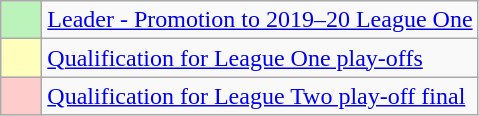<table class="wikitable">
<tr>
<td style="width:20px; background:#BBF3BB;"></td>
<td><a href='#'>Leader - Promotion to 2019–20 League One</a></td>
</tr>
<tr>
<td style="width:20px; background:#FFFFBB;"></td>
<td><a href='#'>Qualification for League One play-offs</a></td>
</tr>
<tr>
<td style="width:20px; background:#FFCCCC;"></td>
<td><a href='#'>Qualification for League Two play-off final</a></td>
</tr>
</table>
